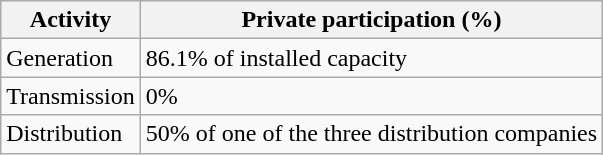<table class="wikitable">
<tr>
<th !style="text-align: center; background-color:#ffdead;">Activity</th>
<th !style="text-align: center; background-color:#ffdead;">Private participation (%)</th>
</tr>
<tr>
<td>Generation</td>
<td>86.1% of installed capacity</td>
</tr>
<tr>
<td>Transmission</td>
<td>0%</td>
</tr>
<tr>
<td>Distribution</td>
<td>50% of one of the three distribution companies</td>
</tr>
</table>
